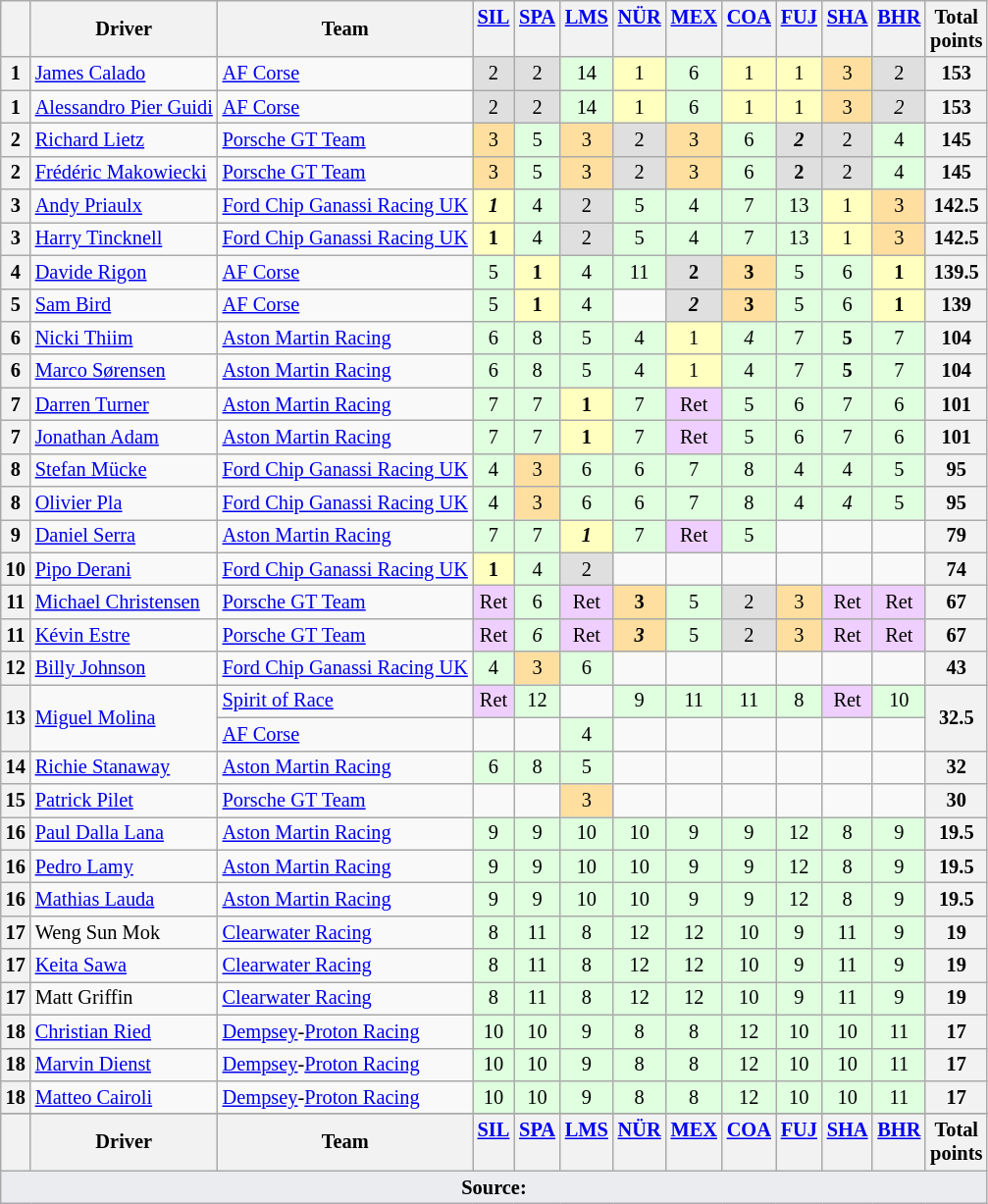<table class="wikitable" style="font-size: 85%; text-align:center;">
<tr valign="top">
<th valign=middle></th>
<th valign=middle>Driver</th>
<th valign=middle>Team</th>
<th><a href='#'>SIL</a><br></th>
<th><a href='#'>SPA</a><br></th>
<th><a href='#'>LMS</a><br></th>
<th><a href='#'>NÜR</a><br></th>
<th><a href='#'>MEX</a><br></th>
<th><a href='#'>COA</a><br></th>
<th><a href='#'>FUJ</a><br></th>
<th><a href='#'>SHA</a><br></th>
<th><a href='#'>BHR</a><br></th>
<th valign=middle>Total<br>points</th>
</tr>
<tr>
<th>1</th>
<td align=left> <a href='#'>James Calado</a></td>
<td align=left> <a href='#'>AF Corse</a></td>
<td style="background:#DFDFDF;">2</td>
<td style="background:#DFDFDF;">2</td>
<td style="background:#DFFFDF;">14</td>
<td style="background:#FFFFBF;">1</td>
<td style="background:#DFFFDF;">6</td>
<td style="background:#FFFFBF;">1</td>
<td style="background:#FFFFBF;">1</td>
<td style="background:#FFDF9F;">3</td>
<td style="background:#DFDFDF;">2</td>
<th>153</th>
</tr>
<tr>
<th>1</th>
<td align=left> <a href='#'>Alessandro Pier Guidi</a></td>
<td align=left> <a href='#'>AF Corse</a></td>
<td style="background:#DFDFDF;">2</td>
<td style="background:#DFDFDF;">2</td>
<td style="background:#DFFFDF;">14</td>
<td style="background:#FFFFBF;">1</td>
<td style="background:#DFFFDF;">6</td>
<td style="background:#FFFFBF;">1</td>
<td style="background:#FFFFBF;">1</td>
<td style="background:#FFDF9F;">3</td>
<td style="background:#DFDFDF;"><em>2</em></td>
<th>153</th>
</tr>
<tr>
<th>2</th>
<td align=left> <a href='#'>Richard Lietz</a></td>
<td align=left> <a href='#'>Porsche GT Team</a></td>
<td style="background:#FFDF9F;">3</td>
<td style="background:#DFFFDF;">5</td>
<td style="background:#FFDF9F;">3</td>
<td style="background:#DFDFDF;">2</td>
<td style="background:#FFDF9F;">3</td>
<td style="background:#DFFFDF;">6</td>
<td style="background:#DFDFDF;"><strong><em>2</em></strong></td>
<td style="background:#DFDFDF;">2</td>
<td style="background:#DFFFDF;">4</td>
<th>145</th>
</tr>
<tr>
<th>2</th>
<td align=left> <a href='#'>Frédéric Makowiecki</a></td>
<td align=left> <a href='#'>Porsche GT Team</a></td>
<td style="background:#FFDF9F;">3</td>
<td style="background:#DFFFDF;">5</td>
<td style="background:#FFDF9F;">3</td>
<td style="background:#DFDFDF;">2</td>
<td style="background:#FFDF9F;">3</td>
<td style="background:#DFFFDF;">6</td>
<td style="background:#DFDFDF;"><strong>2</strong></td>
<td style="background:#DFDFDF;">2</td>
<td style="background:#DFFFDF;">4</td>
<th>145</th>
</tr>
<tr>
<th>3</th>
<td align=left> <a href='#'>Andy Priaulx</a></td>
<td align=left> <a href='#'>Ford Chip Ganassi Racing UK</a></td>
<td style="background:#FFFFBF;"><strong><em>1</em></strong></td>
<td style="background:#DFFFDF;">4</td>
<td style="background:#DFDFDF;">2</td>
<td style="background:#DFFFDF;">5</td>
<td style="background:#DFFFDF;">4</td>
<td style="background:#DFFFDF;">7</td>
<td style="background:#DFFFDF;">13</td>
<td style="background:#FFFFBF;">1</td>
<td style="background:#FFDF9F;">3</td>
<th>142.5</th>
</tr>
<tr>
<th>3</th>
<td align=left> <a href='#'>Harry Tincknell</a></td>
<td align=left> <a href='#'>Ford Chip Ganassi Racing UK</a></td>
<td style="background:#FFFFBF;"><strong>1</strong></td>
<td style="background:#DFFFDF;">4</td>
<td style="background:#DFDFDF;">2</td>
<td style="background:#DFFFDF;">5</td>
<td style="background:#DFFFDF;">4</td>
<td style="background:#DFFFDF;">7</td>
<td style="background:#DFFFDF;">13</td>
<td style="background:#FFFFBF;">1</td>
<td style="background:#FFDF9F;">3</td>
<th>142.5</th>
</tr>
<tr>
<th>4</th>
<td align=left> <a href='#'>Davide Rigon</a></td>
<td align=left> <a href='#'>AF Corse</a></td>
<td style="background:#DFFFDF;">5</td>
<td style="background:#FFFFBF;"><strong>1</strong></td>
<td style="background:#DFFFDF;">4</td>
<td style="background:#DFFFDF;">11</td>
<td style="background:#DFDFDF;"><strong>2</strong></td>
<td style="background:#FFDF9F;"><strong>3</strong></td>
<td style="background:#DFFFDF;">5</td>
<td style="background:#DFFFDF;">6</td>
<td style="background:#FFFFBF;"><strong>1</strong></td>
<th>139.5</th>
</tr>
<tr>
<th>5</th>
<td align=left> <a href='#'>Sam Bird</a></td>
<td align=left> <a href='#'>AF Corse</a></td>
<td style="background:#DFFFDF;">5</td>
<td style="background:#FFFFBF;"><strong>1</strong></td>
<td style="background:#DFFFDF;">4</td>
<td></td>
<td style="background:#DFDFDF;"><strong><em>2</em></strong></td>
<td style="background:#FFDF9F;"><strong>3</strong></td>
<td style="background:#DFFFDF;">5</td>
<td style="background:#DFFFDF;">6</td>
<td style="background:#FFFFBF;"><strong>1</strong></td>
<th>139</th>
</tr>
<tr>
<th>6</th>
<td align=left> <a href='#'>Nicki Thiim</a></td>
<td align=left> <a href='#'>Aston Martin Racing</a></td>
<td style="background:#DFFFDF;">6</td>
<td style="background:#DFFFDF;">8</td>
<td style="background:#DFFFDF;">5</td>
<td style="background:#DFFFDF;">4</td>
<td style="background:#FFFFBF;">1</td>
<td style="background:#DFFFDF;"><em>4</em></td>
<td style="background:#DFFFDF;">7</td>
<td style="background:#DFFFDF;"><strong>5</strong></td>
<td style="background:#DFFFDF;">7</td>
<th>104</th>
</tr>
<tr>
<th>6</th>
<td align=left> <a href='#'>Marco Sørensen</a></td>
<td align=left> <a href='#'>Aston Martin Racing</a></td>
<td style="background:#DFFFDF;">6</td>
<td style="background:#DFFFDF;">8</td>
<td style="background:#DFFFDF;">5</td>
<td style="background:#DFFFDF;">4</td>
<td style="background:#FFFFBF;">1</td>
<td style="background:#DFFFDF;">4</td>
<td style="background:#DFFFDF;">7</td>
<td style="background:#DFFFDF;"><strong>5</strong></td>
<td style="background:#DFFFDF;">7</td>
<th>104</th>
</tr>
<tr>
<th>7</th>
<td align=left> <a href='#'>Darren Turner</a></td>
<td align=left> <a href='#'>Aston Martin Racing</a></td>
<td style="background:#DFFFDF;">7</td>
<td style="background:#DFFFDF;">7</td>
<td style="background:#FFFFBF;"><strong>1</strong></td>
<td style="background:#DFFFDF;">7</td>
<td style="background:#EFCFFF;">Ret</td>
<td style="background:#DFFFDF;">5</td>
<td style="background:#DFFFDF;">6</td>
<td style="background:#DFFFDF;">7</td>
<td style="background:#DFFFDF;">6</td>
<th>101</th>
</tr>
<tr>
<th>7</th>
<td align=left> <a href='#'>Jonathan Adam</a></td>
<td align=left> <a href='#'>Aston Martin Racing</a></td>
<td style="background:#DFFFDF;">7</td>
<td style="background:#DFFFDF;">7</td>
<td style="background:#FFFFBF;"><strong>1</strong></td>
<td style="background:#DFFFDF;">7</td>
<td style="background:#EFCFFF;">Ret</td>
<td style="background:#DFFFDF;">5</td>
<td style="background:#DFFFDF;">6</td>
<td style="background:#DFFFDF;">7</td>
<td style="background:#DFFFDF;">6</td>
<th>101</th>
</tr>
<tr>
<th>8</th>
<td align=left> <a href='#'>Stefan Mücke</a></td>
<td align=left> <a href='#'>Ford Chip Ganassi Racing UK</a></td>
<td style="background:#DFFFDF;">4</td>
<td style="background:#FFDF9F;">3</td>
<td style="background:#DFFFDF;">6</td>
<td style="background:#DFFFDF;">6</td>
<td style="background:#DFFFDF;">7</td>
<td style="background:#DFFFDF;">8</td>
<td style="background:#DFFFDF;">4</td>
<td style="background:#DFFFDF;">4</td>
<td style="background:#DFFFDF;">5</td>
<th>95</th>
</tr>
<tr>
<th>8</th>
<td align=left> <a href='#'>Olivier Pla</a></td>
<td align=left> <a href='#'>Ford Chip Ganassi Racing UK</a></td>
<td style="background:#DFFFDF;">4</td>
<td style="background:#FFDF9F;">3</td>
<td style="background:#DFFFDF;">6</td>
<td style="background:#DFFFDF;">6</td>
<td style="background:#DFFFDF;">7</td>
<td style="background:#DFFFDF;">8</td>
<td style="background:#DFFFDF;">4</td>
<td style="background:#DFFFDF;"><em>4</em></td>
<td style="background:#DFFFDF;">5</td>
<th>95</th>
</tr>
<tr>
<th>9</th>
<td align=left> <a href='#'>Daniel Serra</a></td>
<td align=left> <a href='#'>Aston Martin Racing</a></td>
<td style="background:#DFFFDF;">7</td>
<td style="background:#DFFFDF;">7</td>
<td style="background:#FFFFBF;"><strong><em>1</em></strong></td>
<td style="background:#DFFFDF;">7</td>
<td style="background:#EFCFFF;">Ret</td>
<td style="background:#DFFFDF;">5</td>
<td></td>
<td></td>
<td></td>
<th>79</th>
</tr>
<tr>
<th>10</th>
<td align=left> <a href='#'>Pipo Derani</a></td>
<td align=left> <a href='#'>Ford Chip Ganassi Racing UK</a></td>
<td style="background:#FFFFBF;"><strong>1</strong></td>
<td style="background:#DFFFDF;">4</td>
<td style="background:#DFDFDF;">2</td>
<td></td>
<td></td>
<td></td>
<td></td>
<td></td>
<td></td>
<th>74</th>
</tr>
<tr>
<th>11</th>
<td align=left> <a href='#'>Michael Christensen</a></td>
<td align=left> <a href='#'>Porsche GT Team</a></td>
<td style="background:#EFCFFF;">Ret</td>
<td style="background:#DFFFDF;">6</td>
<td style="background:#EFCFFF;">Ret</td>
<td style="background:#FFDF9F;"><strong>3</strong></td>
<td style="background:#DFFFDF;">5</td>
<td style="background:#DFDFDF;">2</td>
<td style="background:#FFDF9F;">3</td>
<td style="background:#EFCFFF;">Ret</td>
<td style="background:#EFCFFF;">Ret</td>
<th>67</th>
</tr>
<tr>
<th>11</th>
<td align=left> <a href='#'>Kévin Estre</a></td>
<td align=left> <a href='#'>Porsche GT Team</a></td>
<td style="background:#EFCFFF;">Ret</td>
<td style="background:#DFFFDF;"><em>6</em></td>
<td style="background:#EFCFFF;">Ret</td>
<td style="background:#FFDF9F;"><strong><em>3</em></strong></td>
<td style="background:#DFFFDF;">5</td>
<td style="background:#DFDFDF;">2</td>
<td style="background:#FFDF9F;">3</td>
<td style="background:#EFCFFF;">Ret</td>
<td style="background:#EFCFFF;">Ret</td>
<th>67</th>
</tr>
<tr>
<th>12</th>
<td align=left> <a href='#'>Billy Johnson</a></td>
<td align=left> <a href='#'>Ford Chip Ganassi Racing UK</a></td>
<td style="background:#DFFFDF;">4</td>
<td style="background:#FFDF9F;">3</td>
<td style="background:#DFFFDF;">6</td>
<td></td>
<td></td>
<td></td>
<td></td>
<td></td>
<td></td>
<th>43</th>
</tr>
<tr>
<th rowspan=2>13</th>
<td align=left rowspan=2> <a href='#'>Miguel Molina</a></td>
<td align=left> <a href='#'>Spirit of Race</a></td>
<td style="background:#EFCFFF;">Ret</td>
<td style="background:#DFFFDF;">12</td>
<td></td>
<td style="background:#DFFFDF;">9</td>
<td style="background:#DFFFDF;">11</td>
<td style="background:#DFFFDF;">11</td>
<td style="background:#DFFFDF;">8</td>
<td style="background:#EFCFFF;">Ret</td>
<td style="background:#DFFFDF;">10</td>
<th rowspan="2">32.5</th>
</tr>
<tr>
<td align=left> <a href='#'>AF Corse</a></td>
<td></td>
<td></td>
<td style="background:#DFFFDF;">4</td>
<td></td>
<td></td>
<td></td>
<td></td>
<td></td>
<td></td>
</tr>
<tr>
<th>14</th>
<td align=left> <a href='#'>Richie Stanaway</a></td>
<td align=left> <a href='#'>Aston Martin Racing</a></td>
<td style="background:#DFFFDF;">6</td>
<td style="background:#DFFFDF;">8</td>
<td style="background:#DFFFDF;">5</td>
<td></td>
<td></td>
<td></td>
<td></td>
<td></td>
<td></td>
<th>32</th>
</tr>
<tr>
<th>15</th>
<td align=left> <a href='#'>Patrick Pilet</a></td>
<td align=left> <a href='#'>Porsche GT Team</a></td>
<td></td>
<td></td>
<td style="background:#FFDF9F;">3</td>
<td></td>
<td></td>
<td></td>
<td></td>
<td></td>
<td></td>
<th>30</th>
</tr>
<tr>
<th>16</th>
<td align=left> <a href='#'>Paul Dalla Lana</a></td>
<td align=left> <a href='#'>Aston Martin Racing</a></td>
<td style="background:#DFFFDF;">9</td>
<td style="background:#DFFFDF;">9</td>
<td style="background:#DFFFDF;">10</td>
<td style="background:#DFFFDF;">10</td>
<td style="background:#DFFFDF;">9</td>
<td style="background:#DFFFDF;">9</td>
<td style="background:#DFFFDF;">12</td>
<td style="background:#DFFFDF;">8</td>
<td style="background:#DFFFDF;">9</td>
<th>19.5</th>
</tr>
<tr>
<th>16</th>
<td align=left> <a href='#'>Pedro Lamy</a></td>
<td align=left> <a href='#'>Aston Martin Racing</a></td>
<td style="background:#DFFFDF;">9</td>
<td style="background:#DFFFDF;">9</td>
<td style="background:#DFFFDF;">10</td>
<td style="background:#DFFFDF;">10</td>
<td style="background:#DFFFDF;">9</td>
<td style="background:#DFFFDF;">9</td>
<td style="background:#DFFFDF;">12</td>
<td style="background:#DFFFDF;">8</td>
<td style="background:#DFFFDF;">9</td>
<th>19.5</th>
</tr>
<tr>
<th>16</th>
<td align=left> <a href='#'>Mathias Lauda</a></td>
<td align=left> <a href='#'>Aston Martin Racing</a></td>
<td style="background:#DFFFDF;">9</td>
<td style="background:#DFFFDF;">9</td>
<td style="background:#DFFFDF;">10</td>
<td style="background:#DFFFDF;">10</td>
<td style="background:#DFFFDF;">9</td>
<td style="background:#DFFFDF;">9</td>
<td style="background:#DFFFDF;">12</td>
<td style="background:#DFFFDF;">8</td>
<td style="background:#DFFFDF;">9</td>
<th>19.5</th>
</tr>
<tr>
<th>17</th>
<td align=left> Weng Sun Mok</td>
<td align=left> <a href='#'>Clearwater Racing</a></td>
<td style="background:#DFFFDF;">8</td>
<td style="background:#DFFFDF;">11</td>
<td style="background:#DFFFDF;">8</td>
<td style="background:#DFFFDF;">12</td>
<td style="background:#DFFFDF;">12</td>
<td style="background:#DFFFDF;">10</td>
<td style="background:#DFFFDF;">9</td>
<td style="background:#DFFFDF;">11</td>
<td style="background:#DFFFDF;">9</td>
<th>19</th>
</tr>
<tr>
<th>17</th>
<td align=left> <a href='#'>Keita Sawa</a></td>
<td align=left> <a href='#'>Clearwater Racing</a></td>
<td style="background:#DFFFDF;">8</td>
<td style="background:#DFFFDF;">11</td>
<td style="background:#DFFFDF;">8</td>
<td style="background:#DFFFDF;">12</td>
<td style="background:#DFFFDF;">12</td>
<td style="background:#DFFFDF;">10</td>
<td style="background:#DFFFDF;">9</td>
<td style="background:#DFFFDF;">11</td>
<td style="background:#DFFFDF;">9</td>
<th>19</th>
</tr>
<tr>
<th>17</th>
<td align=left> Matt Griffin</td>
<td align=left> <a href='#'>Clearwater Racing</a></td>
<td style="background:#DFFFDF;">8</td>
<td style="background:#DFFFDF;">11</td>
<td style="background:#DFFFDF;">8</td>
<td style="background:#DFFFDF;">12</td>
<td style="background:#DFFFDF;">12</td>
<td style="background:#DFFFDF;">10</td>
<td style="background:#DFFFDF;">9</td>
<td style="background:#DFFFDF;">11</td>
<td style="background:#DFFFDF;">9</td>
<th>19</th>
</tr>
<tr>
<th>18</th>
<td align=left> <a href='#'>Christian Ried</a></td>
<td align=left> <a href='#'>Dempsey</a>-<a href='#'>Proton Racing</a></td>
<td style="background:#DFFFDF;">10</td>
<td style="background:#DFFFDF;">10</td>
<td style="background:#DFFFDF;">9</td>
<td style="background:#DFFFDF;">8</td>
<td style="background:#DFFFDF;">8</td>
<td style="background:#DFFFDF;">12</td>
<td style="background:#DFFFDF;">10</td>
<td style="background:#DFFFDF;">10</td>
<td style="background:#DFFFDF;">11</td>
<th>17</th>
</tr>
<tr>
<th>18</th>
<td align=left> <a href='#'>Marvin Dienst</a></td>
<td align=left> <a href='#'>Dempsey</a>-<a href='#'>Proton Racing</a></td>
<td style="background:#DFFFDF;">10</td>
<td style="background:#DFFFDF;">10</td>
<td style="background:#DFFFDF;">9</td>
<td style="background:#DFFFDF;">8</td>
<td style="background:#DFFFDF;">8</td>
<td style="background:#DFFFDF;">12</td>
<td style="background:#DFFFDF;">10</td>
<td style="background:#DFFFDF;">10</td>
<td style="background:#DFFFDF;">11</td>
<th>17</th>
</tr>
<tr>
<th>18</th>
<td align=left> <a href='#'>Matteo Cairoli</a></td>
<td align=left> <a href='#'>Dempsey</a>-<a href='#'>Proton Racing</a></td>
<td style="background:#DFFFDF;">10</td>
<td style="background:#DFFFDF;">10</td>
<td style="background:#DFFFDF;">9</td>
<td style="background:#DFFFDF;">8</td>
<td style="background:#DFFFDF;">8</td>
<td style="background:#DFFFDF;">12</td>
<td style="background:#DFFFDF;">10</td>
<td style="background:#DFFFDF;">10</td>
<td style="background:#DFFFDF;">11</td>
<th>17</th>
</tr>
<tr>
</tr>
<tr valign="top">
<th valign=middle></th>
<th valign=middle>Driver</th>
<th valign=middle>Team</th>
<th><a href='#'>SIL</a><br></th>
<th><a href='#'>SPA</a><br></th>
<th><a href='#'>LMS</a><br></th>
<th><a href='#'>NÜR</a><br></th>
<th><a href='#'>MEX</a><br></th>
<th><a href='#'>COA</a><br></th>
<th><a href='#'>FUJ</a><br></th>
<th><a href='#'>SHA</a><br></th>
<th><a href='#'>BHR</a><br></th>
<th valign=middle>Total<br>points</th>
</tr>
<tr class="sortbottom">
<td colspan="13" style="background-color:#EAECF0;text-align:center"><strong>Source:</strong></td>
</tr>
</table>
